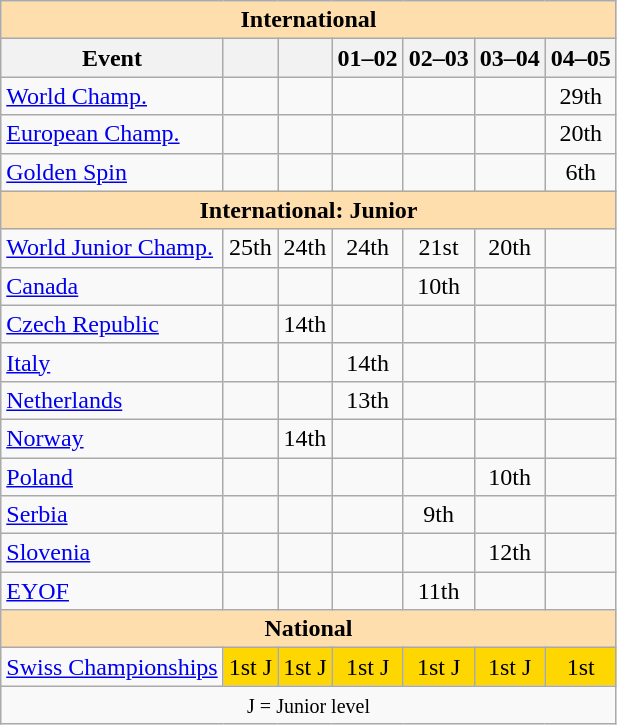<table class="wikitable" style="text-align:center">
<tr>
<th style="background-color: #ffdead; " colspan=7 align=center>International</th>
</tr>
<tr>
<th>Event</th>
<th></th>
<th></th>
<th>01–02</th>
<th>02–03</th>
<th>03–04</th>
<th>04–05</th>
</tr>
<tr>
<td align=left><a href='#'>World Champ.</a></td>
<td></td>
<td></td>
<td></td>
<td></td>
<td></td>
<td>29th</td>
</tr>
<tr>
<td align=left><a href='#'>European Champ.</a></td>
<td></td>
<td></td>
<td></td>
<td></td>
<td></td>
<td>20th</td>
</tr>
<tr>
<td align=left><a href='#'>Golden Spin</a></td>
<td></td>
<td></td>
<td></td>
<td></td>
<td></td>
<td>6th</td>
</tr>
<tr>
<th style="background-color: #ffdead; " colspan=7 align=center>International: Junior</th>
</tr>
<tr>
<td align=left><a href='#'>World Junior Champ.</a></td>
<td>25th</td>
<td>24th</td>
<td>24th</td>
<td>21st</td>
<td>20th</td>
<td></td>
</tr>
<tr>
<td align=left> <a href='#'>Canada</a></td>
<td></td>
<td></td>
<td></td>
<td>10th</td>
<td></td>
<td></td>
</tr>
<tr>
<td align=left> <a href='#'>Czech Republic</a></td>
<td></td>
<td>14th</td>
<td></td>
<td></td>
<td></td>
<td></td>
</tr>
<tr>
<td align=left> <a href='#'>Italy</a></td>
<td></td>
<td></td>
<td>14th</td>
<td></td>
<td></td>
<td></td>
</tr>
<tr>
<td align=left> <a href='#'>Netherlands</a></td>
<td></td>
<td></td>
<td>13th</td>
<td></td>
<td></td>
<td></td>
</tr>
<tr>
<td align=left> <a href='#'>Norway</a></td>
<td></td>
<td>14th</td>
<td></td>
<td></td>
<td></td>
<td></td>
</tr>
<tr>
<td align=left> <a href='#'>Poland</a></td>
<td></td>
<td></td>
<td></td>
<td></td>
<td>10th</td>
<td></td>
</tr>
<tr>
<td align=left> <a href='#'>Serbia</a></td>
<td></td>
<td></td>
<td></td>
<td>9th</td>
<td></td>
<td></td>
</tr>
<tr>
<td align=left> <a href='#'>Slovenia</a></td>
<td></td>
<td></td>
<td></td>
<td></td>
<td>12th</td>
<td></td>
</tr>
<tr>
<td align=left><a href='#'>EYOF</a></td>
<td></td>
<td></td>
<td></td>
<td>11th</td>
<td></td>
<td></td>
</tr>
<tr>
<th style="background-color: #ffdead; " colspan=7 align=center>National</th>
</tr>
<tr>
<td align=left><a href='#'>Swiss Championships</a></td>
<td bgcolor=gold>1st J</td>
<td bgcolor=gold>1st J</td>
<td bgcolor=gold>1st J</td>
<td bgcolor=gold>1st J</td>
<td bgcolor=gold>1st J</td>
<td bgcolor=gold>1st</td>
</tr>
<tr>
<td colspan=7 align=center><small> J = Junior level </small></td>
</tr>
</table>
